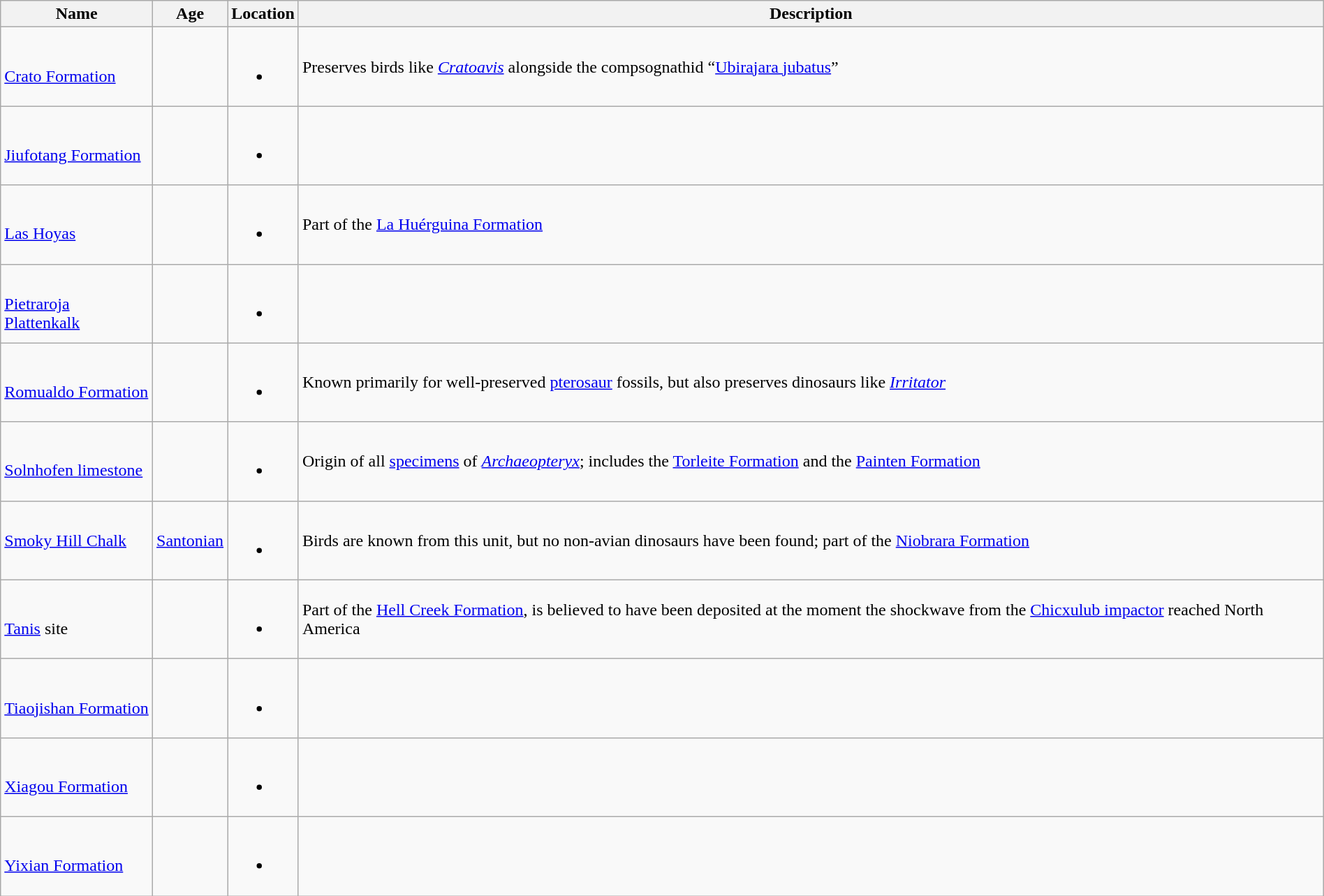<table class="wikitable sortable" align="center" width="100%">
<tr>
<th>Name</th>
<th>Age</th>
<th>Location</th>
<th>Description</th>
</tr>
<tr>
<td><br><a href='#'>Crato Formation</a></td>
<td><br></td>
<td><br><ul><li></li></ul></td>
<td>Preserves birds like <em><a href='#'>Cratoavis</a></em> alongside the compsognathid “<a href='#'>Ubirajara jubatus</a>”</td>
</tr>
<tr>
<td><br><a href='#'>Jiufotang Formation</a></td>
<td><br></td>
<td><br><ul><li></li></ul></td>
<td></td>
</tr>
<tr>
<td><br><a href='#'>Las Hoyas</a></td>
<td><br></td>
<td><br><ul><li></li></ul></td>
<td>Part of the <a href='#'>La Huérguina Formation</a></td>
</tr>
<tr>
<td><br><a href='#'>Pietraroja Plattenkalk</a></td>
<td><br></td>
<td><br><ul><li></li></ul></td>
<td></td>
</tr>
<tr>
<td><br><a href='#'>Romualdo Formation</a></td>
<td><br></td>
<td><br><ul><li></li></ul></td>
<td>Known primarily for well-preserved <a href='#'>pterosaur</a> fossils, but also preserves dinosaurs like <em><a href='#'>Irritator</a></em></td>
</tr>
<tr>
<td><br><a href='#'>Solnhofen limestone</a></td>
<td><br></td>
<td><br><ul><li></li></ul></td>
<td>Origin of all <a href='#'>specimens</a> of <em><a href='#'>Archaeopteryx</a></em>; includes the <a href='#'>Torleite Formation</a> and the <a href='#'>Painten Formation</a></td>
</tr>
<tr>
<td><a href='#'>Smoky Hill Chalk</a></td>
<td><a href='#'>Santonian</a></td>
<td><br><ul><li></li></ul></td>
<td>Birds are known from this unit, but no non-avian dinosaurs have been found; part of the <a href='#'>Niobrara Formation</a></td>
</tr>
<tr>
<td><br><a href='#'>Tanis</a> site</td>
<td></td>
<td><br><ul><li></li></ul></td>
<td>Part of the <a href='#'>Hell Creek Formation</a>, is believed to have been deposited at the moment the shockwave from the <a href='#'>Chicxulub impactor</a> reached North America</td>
</tr>
<tr>
<td><br><a href='#'>Tiaojishan Formation</a></td>
<td><br></td>
<td><br><ul><li></li></ul></td>
<td></td>
</tr>
<tr>
<td><br><a href='#'>Xiagou Formation</a></td>
<td><br></td>
<td><br><ul><li></li></ul></td>
<td></td>
</tr>
<tr>
<td><br><a href='#'>Yixian Formation</a></td>
<td><br></td>
<td><br><ul><li></li></ul></td>
<td></td>
</tr>
</table>
